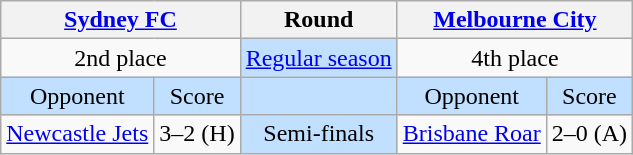<table class="wikitable" style="text-align:center">
<tr>
<th colspan="2"><a href='#'>Sydney FC</a></th>
<th>Round</th>
<th colspan="4"><a href='#'>Melbourne City</a></th>
</tr>
<tr>
<td colspan="2" valign="top">2nd place</td>
<td style="background:#c1e0ff"><a href='#'>Regular season</a></td>
<td colspan="4" valign="top">4th place</td>
</tr>
<tr>
<td style="background:#c1e0ff">Opponent</td>
<td style="background:#c1e0ff">Score</td>
<td style="background:#c1e0ff"></td>
<td style="background:#c1e0ff">Opponent</td>
<td style="background:#c1e0ff">Score</td>
</tr>
<tr>
<td><a href='#'>Newcastle Jets</a></td>
<td>3–2  (H)</td>
<td style="background:#c1e0ff">Semi-finals</td>
<td><a href='#'>Brisbane Roar</a></td>
<td>2–0 (A)</td>
</tr>
</table>
